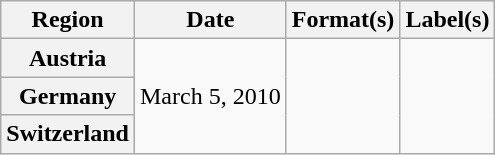<table class="wikitable plainrowheaders">
<tr>
<th scope="col">Region</th>
<th scope="col">Date</th>
<th scope="col">Format(s)</th>
<th scope="col">Label(s)</th>
</tr>
<tr>
<th scope="row">Austria</th>
<td rowspan="3">March 5, 2010</td>
<td rowspan="3"></td>
<td rowspan="3"></td>
</tr>
<tr>
<th scope="row">Germany</th>
</tr>
<tr>
<th scope="row">Switzerland</th>
</tr>
</table>
